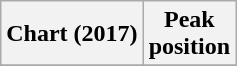<table class="wikitable sortable plainrowheaders" style="text-align:center">
<tr>
<th scope="col">Chart (2017)</th>
<th scope="col">Peak<br> position</th>
</tr>
<tr>
</tr>
</table>
